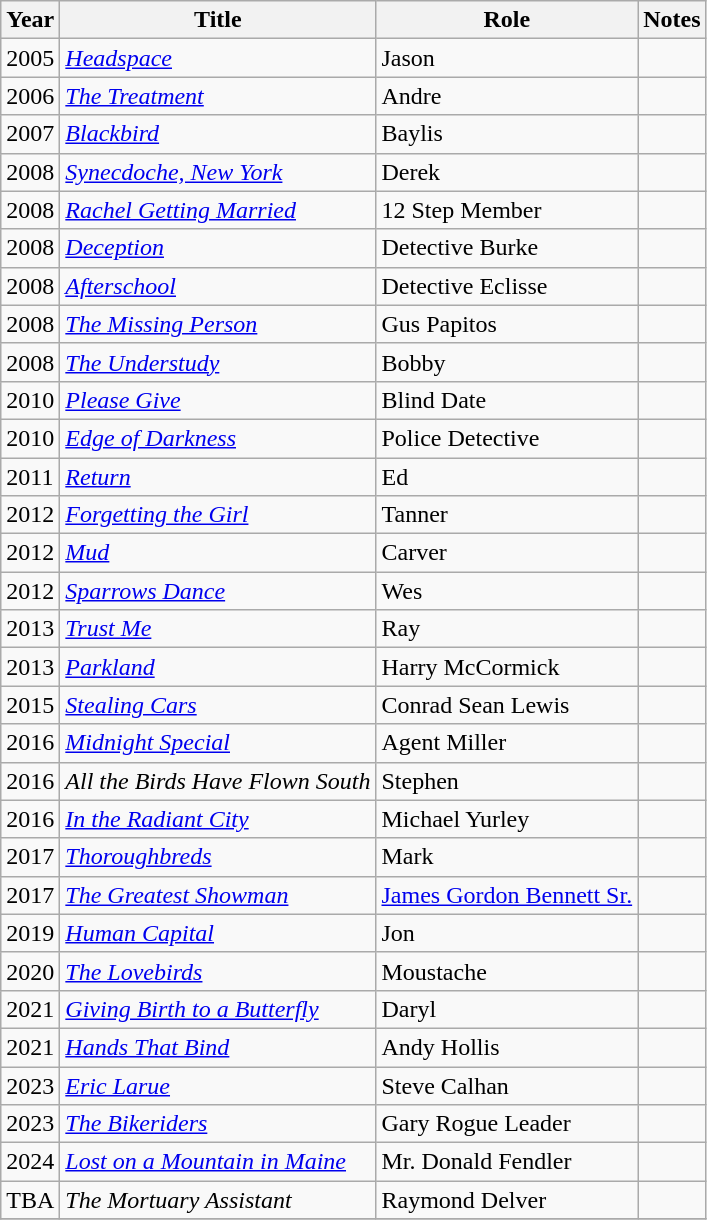<table class="wikitable sortable">
<tr>
<th>Year</th>
<th>Title</th>
<th>Role</th>
<th class="unsortable">Notes</th>
</tr>
<tr>
<td>2005</td>
<td><em><a href='#'>Headspace</a></em></td>
<td>Jason</td>
<td></td>
</tr>
<tr>
<td>2006</td>
<td><em><a href='#'>The Treatment</a></em></td>
<td>Andre</td>
<td></td>
</tr>
<tr>
<td>2007</td>
<td><em><a href='#'>Blackbird</a></em></td>
<td>Baylis</td>
<td></td>
</tr>
<tr>
<td>2008</td>
<td><em><a href='#'>Synecdoche, New York</a></em></td>
<td>Derek</td>
<td></td>
</tr>
<tr>
<td>2008</td>
<td><em><a href='#'>Rachel Getting Married</a></em></td>
<td>12 Step Member</td>
<td></td>
</tr>
<tr>
<td>2008</td>
<td><em><a href='#'>Deception</a></em></td>
<td>Detective Burke</td>
<td></td>
</tr>
<tr>
<td>2008</td>
<td><em><a href='#'>Afterschool</a></em></td>
<td>Detective Eclisse</td>
<td></td>
</tr>
<tr>
<td>2008</td>
<td><em><a href='#'>The Missing Person</a></em></td>
<td>Gus Papitos</td>
<td></td>
</tr>
<tr>
<td>2008</td>
<td><em><a href='#'>The Understudy</a></em></td>
<td>Bobby</td>
<td></td>
</tr>
<tr>
<td>2010</td>
<td><em><a href='#'>Please Give</a></em></td>
<td>Blind Date</td>
<td></td>
</tr>
<tr>
<td>2010</td>
<td><em><a href='#'>Edge of Darkness</a></em></td>
<td>Police Detective</td>
<td></td>
</tr>
<tr>
<td>2011</td>
<td><em><a href='#'>Return</a></em></td>
<td>Ed</td>
<td></td>
</tr>
<tr>
<td>2012</td>
<td><em><a href='#'>Forgetting the Girl</a></em></td>
<td>Tanner</td>
<td></td>
</tr>
<tr>
<td>2012</td>
<td><em><a href='#'>Mud</a></em></td>
<td>Carver</td>
<td></td>
</tr>
<tr>
<td>2012</td>
<td><em><a href='#'>Sparrows Dance</a></em></td>
<td>Wes</td>
<td></td>
</tr>
<tr>
<td>2013</td>
<td><em><a href='#'>Trust Me</a></em></td>
<td>Ray</td>
<td></td>
</tr>
<tr>
<td>2013</td>
<td><em><a href='#'>Parkland</a></em></td>
<td>Harry McCormick</td>
<td></td>
</tr>
<tr>
<td>2015</td>
<td><em><a href='#'>Stealing Cars</a></em></td>
<td>Conrad Sean Lewis</td>
<td></td>
</tr>
<tr>
<td>2016</td>
<td><em><a href='#'>Midnight Special</a></em></td>
<td>Agent Miller</td>
<td></td>
</tr>
<tr>
<td>2016</td>
<td><em>All the Birds Have Flown South</em></td>
<td>Stephen</td>
<td></td>
</tr>
<tr>
<td>2016</td>
<td><em><a href='#'>In the Radiant City</a></em></td>
<td>Michael Yurley</td>
<td></td>
</tr>
<tr>
<td>2017</td>
<td><em><a href='#'>Thoroughbreds</a></em></td>
<td>Mark</td>
<td></td>
</tr>
<tr>
<td>2017</td>
<td><em><a href='#'>The Greatest Showman</a></em></td>
<td><a href='#'>James Gordon Bennett Sr.</a></td>
<td></td>
</tr>
<tr>
<td>2019</td>
<td><em><a href='#'>Human Capital</a></em></td>
<td>Jon</td>
<td></td>
</tr>
<tr>
<td>2020</td>
<td><em><a href='#'>The Lovebirds</a></em></td>
<td>Moustache</td>
<td></td>
</tr>
<tr>
<td>2021</td>
<td><em><a href='#'>Giving Birth to a Butterfly</a></em></td>
<td>Daryl</td>
<td></td>
</tr>
<tr>
<td>2021</td>
<td><em><a href='#'>Hands That Bind</a></em></td>
<td>Andy Hollis</td>
<td></td>
</tr>
<tr>
<td>2023</td>
<td><em><a href='#'>Eric Larue</a></em></td>
<td>Steve Calhan</td>
<td></td>
</tr>
<tr>
<td>2023</td>
<td><em><a href='#'>The Bikeriders</a></em></td>
<td>Gary Rogue Leader</td>
<td></td>
</tr>
<tr>
<td>2024</td>
<td><em><a href='#'>Lost on a Mountain in Maine</a></em></td>
<td>Mr. Donald Fendler</td>
<td></td>
</tr>
<tr>
<td>TBA</td>
<td><em>The Mortuary Assistant</em></td>
<td>Raymond Delver</td>
<td></td>
</tr>
<tr>
</tr>
</table>
